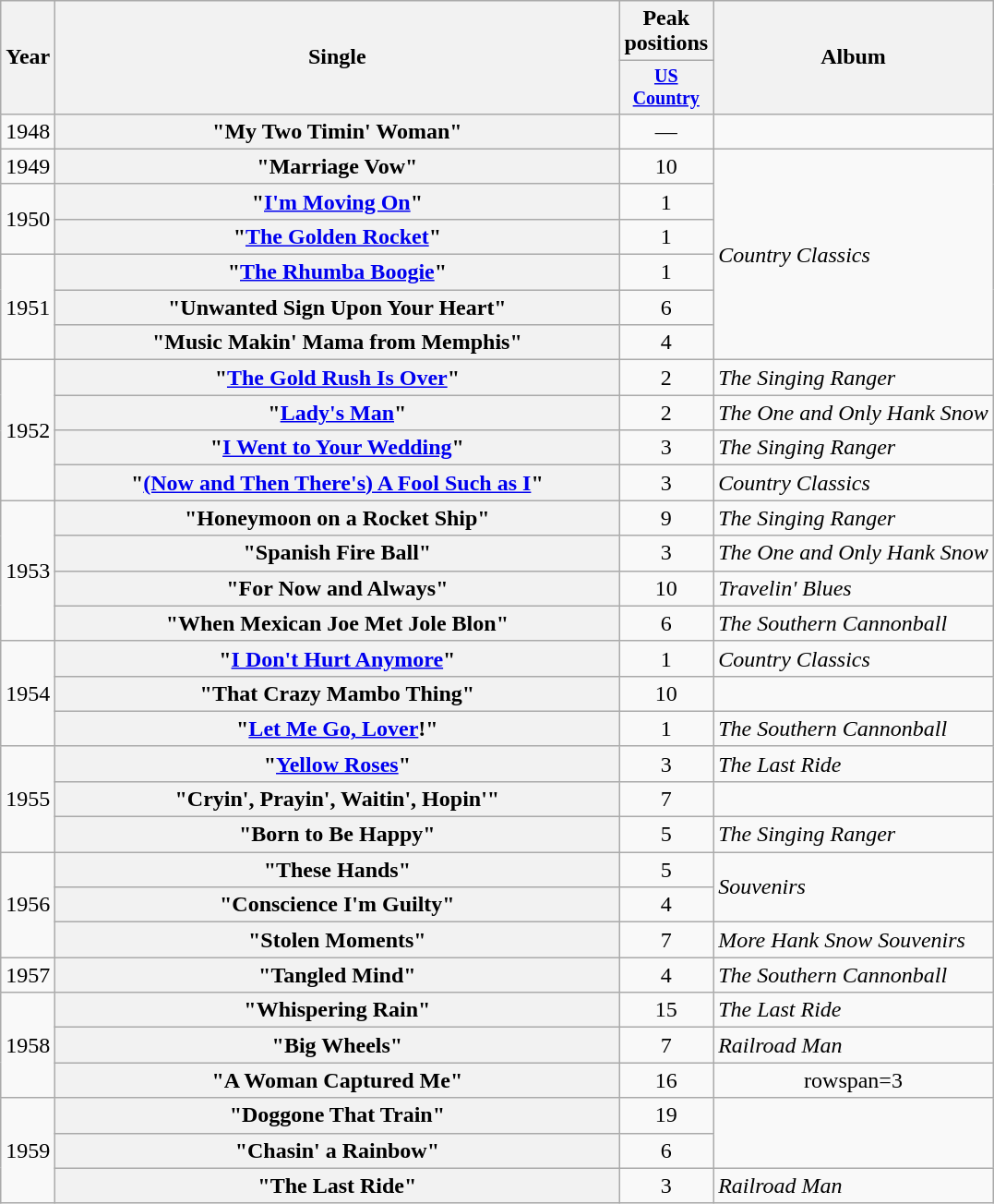<table class="wikitable plainrowheaders" style="text-align:center;">
<tr>
<th rowspan="2">Year</th>
<th rowspan="2" style="width:25em;">Single</th>
<th>Peak<br>positions</th>
<th rowspan="2">Album</th>
</tr>
<tr style="font-size:smaller;">
<th width="45"><a href='#'>US Country</a><br></th>
</tr>
<tr>
<td>1948</td>
<th scope="row">"My Two Timin' Woman"</th>
<td>—</td>
<td></td>
</tr>
<tr>
<td>1949</td>
<th scope="row">"Marriage Vow"</th>
<td>10</td>
<td align="left" rowspan=6><em>Country Classics</em> </td>
</tr>
<tr>
<td rowspan=2>1950</td>
<th scope="row">"<a href='#'>I'm Moving On</a>"</th>
<td>1</td>
</tr>
<tr>
<th scope="row">"<a href='#'>The Golden Rocket</a>"</th>
<td>1</td>
</tr>
<tr>
<td rowspan=3>1951</td>
<th scope="row">"<a href='#'>The Rhumba Boogie</a>"</th>
<td>1</td>
</tr>
<tr>
<th scope="row">"Unwanted Sign Upon Your Heart"</th>
<td>6</td>
</tr>
<tr>
<th scope="row">"Music Makin' Mama from Memphis"</th>
<td>4</td>
</tr>
<tr>
<td rowspan=4>1952</td>
<th scope="row">"<a href='#'>The Gold Rush Is Over</a>"</th>
<td>2</td>
<td align="left"><em>The Singing Ranger</em></td>
</tr>
<tr>
<th scope="row">"<a href='#'>Lady's Man</a>"</th>
<td>2</td>
<td align="left"><em>The One and Only Hank Snow</em></td>
</tr>
<tr>
<th scope="row">"<a href='#'>I Went to Your Wedding</a>"</th>
<td>3</td>
<td align="left"><em>The Singing Ranger</em></td>
</tr>
<tr>
<th scope="row">"<a href='#'>(Now and Then There's) A Fool Such as I</a>"</th>
<td>3</td>
<td align="left"><em>Country Classics</em> </td>
</tr>
<tr>
<td rowspan=4>1953</td>
<th scope="row">"Honeymoon on a Rocket Ship"</th>
<td>9</td>
<td align="left"><em>The Singing Ranger</em></td>
</tr>
<tr>
<th scope="row">"Spanish Fire Ball"</th>
<td>3</td>
<td align="left"><em>The One and Only Hank Snow</em></td>
</tr>
<tr>
<th scope="row">"For Now and Always"</th>
<td>10</td>
<td align="left"><em>Travelin' Blues</em></td>
</tr>
<tr>
<th scope="row">"When Mexican Joe Met Jole Blon"</th>
<td>6</td>
<td align="left"><em>The Southern Cannonball</em></td>
</tr>
<tr>
<td rowspan=3>1954</td>
<th scope="row">"<a href='#'>I Don't Hurt Anymore</a>"</th>
<td>1</td>
<td align="left"><em>Country Classics</em> </td>
</tr>
<tr>
<th scope="row">"That Crazy Mambo Thing"</th>
<td>10</td>
<td></td>
</tr>
<tr>
<th scope="row">"<a href='#'>Let Me Go, Lover</a>!"</th>
<td>1</td>
<td align="left"><em>The Southern Cannonball</em></td>
</tr>
<tr>
<td rowspan=3>1955</td>
<th scope="row">"<a href='#'>Yellow Roses</a>"</th>
<td>3</td>
<td align="left"><em>The Last Ride</em></td>
</tr>
<tr>
<th scope="row">"Cryin', Prayin', Waitin', Hopin'"</th>
<td>7</td>
<td></td>
</tr>
<tr>
<th scope="row">"Born to Be Happy"</th>
<td>5</td>
<td align="left"><em>The Singing Ranger</em></td>
</tr>
<tr>
<td rowspan=3>1956</td>
<th scope="row">"These Hands"</th>
<td>5</td>
<td align="left" rowspan=2><em>Souvenirs</em></td>
</tr>
<tr>
<th scope="row">"Conscience I'm Guilty"</th>
<td>4</td>
</tr>
<tr>
<th scope="row">"Stolen Moments"</th>
<td>7</td>
<td align="left"><em>More Hank Snow Souvenirs</em></td>
</tr>
<tr>
<td>1957</td>
<th scope="row">"Tangled Mind"</th>
<td>4</td>
<td align="left"><em>The Southern Cannonball</em></td>
</tr>
<tr>
<td rowspan=3>1958</td>
<th scope="row">"Whispering Rain"</th>
<td>15</td>
<td align="left"><em>The Last Ride</em></td>
</tr>
<tr>
<th scope="row">"Big Wheels"</th>
<td>7</td>
<td align="left"><em>Railroad Man</em></td>
</tr>
<tr>
<th scope="row">"A Woman Captured Me"</th>
<td>16</td>
<td>rowspan=3 </td>
</tr>
<tr>
<td rowspan=3>1959</td>
<th scope="row">"Doggone That Train"</th>
<td>19</td>
</tr>
<tr>
<th scope="row">"Chasin' a Rainbow"</th>
<td>6</td>
</tr>
<tr>
<th scope="row">"The Last Ride"</th>
<td>3</td>
<td align="left"><em>Railroad Man</em></td>
</tr>
</table>
